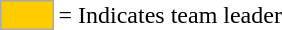<table>
<tr>
<td style="background:#fc0; border:1px solid #aaa; width:2em;"></td>
<td>= Indicates team leader</td>
</tr>
</table>
